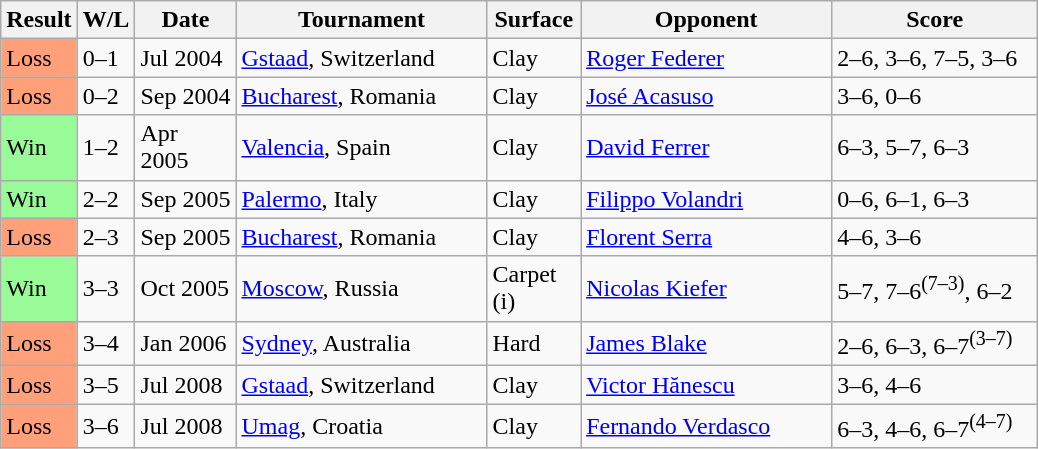<table class="sortable wikitable">
<tr>
<th style="width:40px">Result</th>
<th style="width:30px" class="unsortable">W/L</th>
<th style="width:60px">Date</th>
<th style="width:160px">Tournament</th>
<th style="width:55px">Surface</th>
<th style="width:160px">Opponent</th>
<th style="width:130px" class="unsortable">Score</th>
</tr>
<tr>
<td style="background:#ffa07a;">Loss</td>
<td>0–1</td>
<td>Jul 2004</td>
<td><a href='#'>Gstaad</a>, Switzerland</td>
<td>Clay</td>
<td> <a href='#'>Roger Federer</a></td>
<td>2–6, 3–6, 7–5, 3–6</td>
</tr>
<tr>
<td style="background:#ffa07a;">Loss</td>
<td>0–2</td>
<td>Sep 2004</td>
<td><a href='#'>Bucharest</a>, Romania</td>
<td>Clay</td>
<td> <a href='#'>José Acasuso</a></td>
<td>3–6, 0–6</td>
</tr>
<tr>
<td style="background:#98fb98;">Win</td>
<td>1–2</td>
<td>Apr 2005</td>
<td><a href='#'>Valencia</a>, Spain</td>
<td>Clay</td>
<td> <a href='#'>David Ferrer</a></td>
<td>6–3, 5–7, 6–3</td>
</tr>
<tr>
<td style="background:#98fb98;">Win</td>
<td>2–2</td>
<td>Sep 2005</td>
<td><a href='#'>Palermo</a>, Italy</td>
<td>Clay</td>
<td> <a href='#'>Filippo Volandri</a></td>
<td>0–6, 6–1, 6–3</td>
</tr>
<tr>
<td style="background:#ffa07a;">Loss</td>
<td>2–3</td>
<td>Sep 2005</td>
<td><a href='#'>Bucharest</a>, Romania</td>
<td>Clay</td>
<td> <a href='#'>Florent Serra</a></td>
<td>4–6, 3–6</td>
</tr>
<tr>
<td style="background:#98fb98;">Win</td>
<td>3–3</td>
<td>Oct 2005</td>
<td><a href='#'>Moscow</a>, Russia</td>
<td>Carpet (i)</td>
<td> <a href='#'>Nicolas Kiefer</a></td>
<td>5–7, 7–6<sup>(7–3)</sup>, 6–2</td>
</tr>
<tr>
<td style="background:#ffa07a;">Loss</td>
<td>3–4</td>
<td>Jan 2006</td>
<td><a href='#'>Sydney</a>, Australia</td>
<td>Hard</td>
<td> <a href='#'>James Blake</a></td>
<td>2–6, 6–3, 6–7<sup>(3–7)</sup></td>
</tr>
<tr>
<td style="background:#ffa07a;">Loss</td>
<td>3–5</td>
<td>Jul 2008</td>
<td><a href='#'>Gstaad</a>, Switzerland</td>
<td>Clay</td>
<td> <a href='#'>Victor Hănescu</a></td>
<td>3–6, 4–6</td>
</tr>
<tr>
<td style="background:#ffa07a;">Loss</td>
<td>3–6</td>
<td>Jul 2008</td>
<td><a href='#'>Umag</a>, Croatia</td>
<td>Clay</td>
<td> <a href='#'>Fernando Verdasco</a></td>
<td>6–3, 4–6, 6–7<sup>(4–7)</sup></td>
</tr>
</table>
